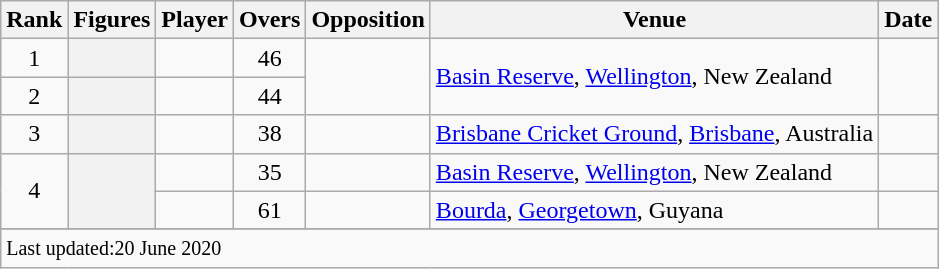<table class="wikitable plainrowheaders sortable">
<tr>
<th scope=col>Rank</th>
<th scope=col>Figures</th>
<th scope=col>Player</th>
<th scope=col>Overs</th>
<th scope=col>Opposition</th>
<th scope=col>Venue</th>
<th scope=col>Date</th>
</tr>
<tr>
<td align=center>1</td>
<th scope=row style=text-align:center;></th>
<td></td>
<td align=center>46</td>
<td rowspan=2></td>
<td rowspan=2><a href='#'>Basin Reserve</a>, <a href='#'>Wellington</a>, New Zealand</td>
<td rowspan=2></td>
</tr>
<tr>
<td align=center>2</td>
<th scope=row style=text-align:center;></th>
<td></td>
<td align=center>44</td>
</tr>
<tr>
<td align=center>3</td>
<th scope=row style=text-align:center;></th>
<td></td>
<td align=center>38</td>
<td></td>
<td><a href='#'>Brisbane Cricket Ground</a>, <a href='#'>Brisbane</a>, Australia</td>
<td></td>
</tr>
<tr>
<td align=center rowspan=2>4</td>
<th scope=row style=text-align:center; rowspan=2></th>
<td></td>
<td align=center>35</td>
<td></td>
<td><a href='#'>Basin Reserve</a>, <a href='#'>Wellington</a>, New Zealand</td>
<td></td>
</tr>
<tr>
<td></td>
<td align=center>61</td>
<td></td>
<td><a href='#'>Bourda</a>, <a href='#'>Georgetown</a>, Guyana</td>
<td></td>
</tr>
<tr>
</tr>
<tr class=sortbottom>
<td colspan=7><small>Last updated:20 June 2020</small></td>
</tr>
</table>
